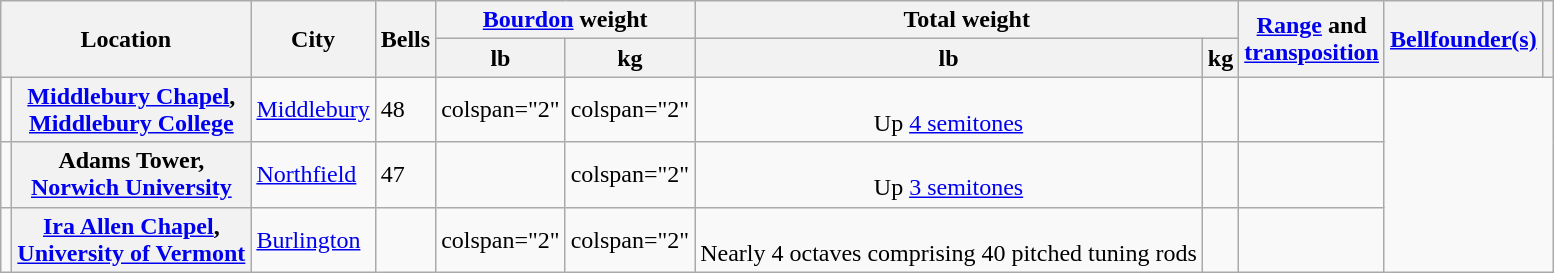<table class="wikitable sortable plainrowheaders">
<tr>
<th scope="col" colspan="2" rowspan="2" class="unsortable">Location</th>
<th scope="col" rowspan="2">City</th>
<th scope="col" rowspan="2">Bells</th>
<th scope="col" colspan="2"><a href='#'>Bourdon</a> weight</th>
<th scope="col" colspan="2">Total weight</th>
<th scope="col" rowspan="2" class="unsortable"><a href='#'>Range</a> and<br><a href='#'>transposition</a></th>
<th scope="col" rowspan="2" class="unsortable"><a href='#'>Bellfounder(s)</a></th>
<th scope="col" rowspan="2" class="unsortable"></th>
</tr>
<tr>
<th scope="col">lb</th>
<th scope="col">kg</th>
<th scope="col">lb</th>
<th scope="col">kg</th>
</tr>
<tr>
<td></td>
<th scope="row"><a href='#'>Middlebury Chapel</a>,<br><a href='#'>Middlebury College</a></th>
<td><a href='#'>Middlebury</a></td>
<td>48</td>
<td>colspan="2" </td>
<td>colspan="2" </td>
<td style="text-align: center"><br>Up <a href='#'>4 semitones</a></td>
<td></td>
<td></td>
</tr>
<tr>
<td></td>
<th scope="row">Adams Tower,<br><a href='#'>Norwich University</a></th>
<td><a href='#'>Northfield</a></td>
<td>47</td>
<td></td>
<td>colspan="2" </td>
<td style="text-align: center"><br>Up <a href='#'>3 semitones</a></td>
<td></td>
<td></td>
</tr>
<tr>
<td></td>
<th scope="row"><a href='#'>Ira Allen Chapel</a>,<br><a href='#'>University of Vermont</a></th>
<td><a href='#'>Burlington</a></td>
<td></td>
<td>colspan="2" </td>
<td>colspan="2" </td>
<td style="text-align: center"><br>Nearly 4 octaves comprising 40 pitched tuning rods</td>
<td></td>
<td></td>
</tr>
</table>
